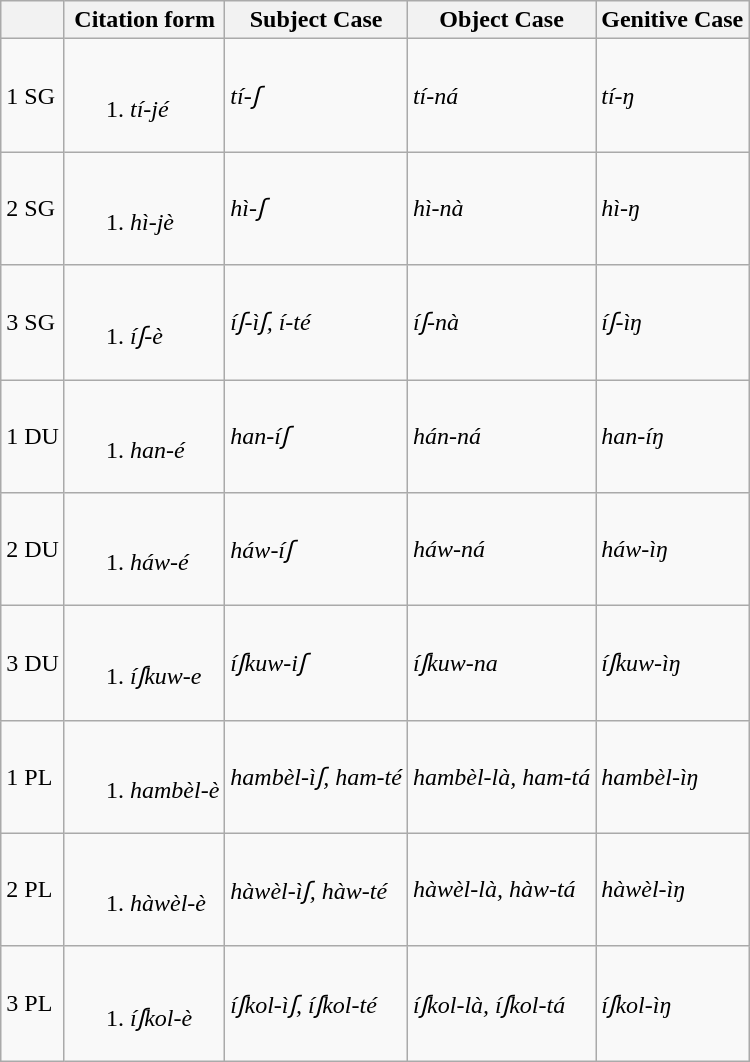<table class="wikitable">
<tr>
<th></th>
<th>Citation form</th>
<th>Subject Case</th>
<th>Object Case</th>
<th>Genitive Case</th>
</tr>
<tr>
<td>1 SG</td>
<td><br><ol><li><em>tí-jé</em></li></ol></td>
<td><em>tí-ʃ</em></td>
<td><em>tí-ná</em></td>
<td><em>tí-ŋ</em></td>
</tr>
<tr>
<td>2 SG</td>
<td><br><ol><li><em>hì-jè</em></li></ol></td>
<td><em>hì-ʃ</em></td>
<td><em>hì-nà</em></td>
<td><em>hì-ŋ</em></td>
</tr>
<tr>
<td>3 SG</td>
<td><br><ol><li><em>íʃ-è</em></li></ol></td>
<td><em>íʃ-ìʃ, í-té</em></td>
<td><em>íʃ-nà</em></td>
<td><em>íʃ-ìŋ</em></td>
</tr>
<tr>
<td>1 DU</td>
<td><br><ol><li><em>han-é</em></li></ol></td>
<td><em>han-íʃ</em></td>
<td><em>hán-ná</em></td>
<td><em>han-íŋ</em></td>
</tr>
<tr>
<td>2 DU</td>
<td><br><ol><li><em>háw-é</em></li></ol></td>
<td><em>háw-íʃ</em></td>
<td><em>háw-ná</em></td>
<td><em>háw-ìŋ</em></td>
</tr>
<tr>
<td>3 DU</td>
<td><br><ol><li><em>íʃkuw-e</em></li></ol></td>
<td><em>íʃkuw-iʃ</em></td>
<td><em>íʃkuw-na</em></td>
<td><em>íʃkuw-ìŋ</em></td>
</tr>
<tr>
<td>1 PL</td>
<td><br><ol><li><em>hambèl-è</em></li></ol></td>
<td><em>hambèl-ìʃ, ham-té</em></td>
<td><em>hambèl-là, ham-tá</em></td>
<td><em>hambèl-ìŋ</em></td>
</tr>
<tr>
<td>2 PL</td>
<td><br><ol><li><em>hàwèl-è</em></li></ol></td>
<td><em>hàwèl-ìʃ, hàw-té</em></td>
<td><em>hàwèl-là, hàw-tá</em></td>
<td><em>hàwèl-ìŋ</em></td>
</tr>
<tr>
<td>3 PL</td>
<td><br><ol><li><em>íʃkol-è</em></li></ol></td>
<td><em>íʃkol-ìʃ, íʃkol-té</em></td>
<td><em>íʃkol-là, íʃkol-tá</em></td>
<td><em>íʃkol-ìŋ</em></td>
</tr>
</table>
